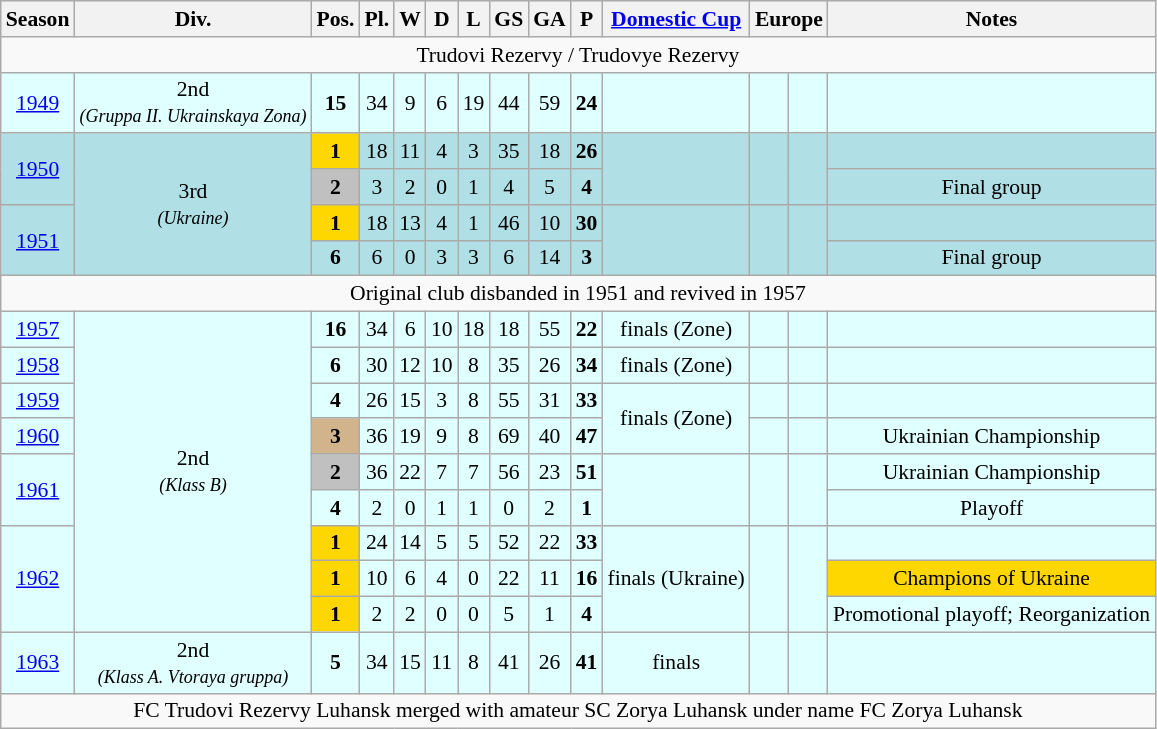<table class="wikitable" style="font-size:90%; text-align: center;">
<tr style="background:#efefef;">
<th>Season</th>
<th>Div.</th>
<th>Pos.</th>
<th>Pl.</th>
<th>W</th>
<th>D</th>
<th>L</th>
<th>GS</th>
<th>GA</th>
<th>P</th>
<th><a href='#'>Domestic Cup</a></th>
<th colspan=2>Europe</th>
<th>Notes</th>
</tr>
<tr>
<td align=center colspan=14>Trudovi Rezervy / Trudovye Rezervy</td>
</tr>
<tr bgcolor=LightCyan>
<td align=center><a href='#'>1949</a></td>
<td align=center>2nd<br><small><em>(Gruppa II. Ukrainskaya Zona)</em></small></td>
<td align=center><strong>15</strong></td>
<td align=center>34</td>
<td align=center>9</td>
<td align=center>6</td>
<td align=center>19</td>
<td align=center>44</td>
<td align=center>59</td>
<td align=center><strong>24</strong></td>
<td align=center></td>
<td align=center></td>
<td align=center></td>
<td align=center></td>
</tr>
<tr bgcolor=PowderBlue>
<td align=center rowspan=2><a href='#'>1950</a></td>
<td align=center rowspan=4>3rd<br><small><em>(Ukraine)</em></small></td>
<td align=center bgcolor=gold><strong>1</strong></td>
<td align=center>18</td>
<td align=center>11</td>
<td align=center>4</td>
<td align=center>3</td>
<td align=center>35</td>
<td align=center>18</td>
<td align=center><strong>26</strong></td>
<td align=center rowspan=2></td>
<td align=center rowspan=2></td>
<td align=center rowspan=2></td>
<td align=center></td>
</tr>
<tr bgcolor=PowderBlue>
<td align=center bgcolor=silver><strong>2</strong></td>
<td align=center>3</td>
<td align=center>2</td>
<td align=center>0</td>
<td align=center>1</td>
<td align=center>4</td>
<td align=center>5</td>
<td align=center><strong>4</strong></td>
<td align=center>Final group</td>
</tr>
<tr bgcolor=PowderBlue>
<td align=center rowspan=2><a href='#'>1951</a></td>
<td align=center bgcolor=gold><strong>1</strong></td>
<td align=center>18</td>
<td align=center>13</td>
<td align=center>4</td>
<td align=center>1</td>
<td align=center>46</td>
<td align=center>10</td>
<td align=center><strong>30</strong></td>
<td align=center rowspan=2></td>
<td align=center rowspan=2></td>
<td align=center rowspan=2></td>
<td align=center></td>
</tr>
<tr bgcolor=PowderBlue>
<td align=center><strong>6</strong></td>
<td align=center>6</td>
<td align=center>0</td>
<td align=center>3</td>
<td align=center>3</td>
<td align=center>6</td>
<td align=center>14</td>
<td align=center><strong>3</strong></td>
<td align=center>Final group</td>
</tr>
<tr>
<td align=center colspan=14>Original club disbanded in 1951 and revived in 1957</td>
</tr>
<tr bgcolor=LightCyan>
<td align=center><a href='#'>1957</a></td>
<td align=center rowspan=9>2nd<br><small><em>(Klass B)</em></small></td>
<td align=center><strong>16</strong></td>
<td align=center>34</td>
<td align=center>6</td>
<td align=center>10</td>
<td align=center>18</td>
<td align=center>18</td>
<td align=center>55</td>
<td align=center><strong>22</strong></td>
<td align=center> finals (Zone)</td>
<td align=center></td>
<td align=center></td>
<td align=center></td>
</tr>
<tr bgcolor=LightCyan>
<td align=center><a href='#'>1958</a></td>
<td align=center><strong>6</strong></td>
<td align=center>30</td>
<td align=center>12</td>
<td align=center>10</td>
<td align=center>8</td>
<td align=center>35</td>
<td align=center>26</td>
<td align=center><strong>34</strong></td>
<td align=center> finals (Zone)</td>
<td align=center></td>
<td align=center></td>
<td align=center></td>
</tr>
<tr bgcolor=LightCyan>
<td align=center><a href='#'>1959</a></td>
<td align=center><strong>4</strong></td>
<td align=center>26</td>
<td align=center>15</td>
<td align=center>3</td>
<td align=center>8</td>
<td align=center>55</td>
<td align=center>31</td>
<td align=center><strong>33</strong></td>
<td align=center rowspan=2> finals (Zone)</td>
<td align=center></td>
<td align=center></td>
<td align=center></td>
</tr>
<tr bgcolor=LightCyan>
<td align=center><a href='#'>1960</a></td>
<td align=center bgcolor=tan><strong>3</strong></td>
<td align=center>36</td>
<td align=center>19</td>
<td align=center>9</td>
<td align=center>8</td>
<td align=center>69</td>
<td align=center>40</td>
<td align=center><strong>47</strong></td>
<td align=center></td>
<td align=center></td>
<td align=center>Ukrainian Championship</td>
</tr>
<tr bgcolor=LightCyan>
<td align=center rowspan=2><a href='#'>1961</a></td>
<td align=center bgcolor=silver><strong>2</strong></td>
<td align=center>36</td>
<td align=center>22</td>
<td align=center>7</td>
<td align=center>7</td>
<td align=center>56</td>
<td align=center>23</td>
<td align=center><strong>51</strong></td>
<td align=center rowspan=2></td>
<td align=center rowspan=2></td>
<td align=center rowspan=2></td>
<td align=center>Ukrainian Championship</td>
</tr>
<tr bgcolor=LightCyan>
<td align=center><strong>4</strong></td>
<td align=center>2</td>
<td align=center>0</td>
<td align=center>1</td>
<td align=center>1</td>
<td align=center>0</td>
<td align=center>2</td>
<td align=center><strong>1</strong></td>
<td align=center>Playoff</td>
</tr>
<tr bgcolor=LightCyan>
<td align=center rowspan=3><a href='#'>1962</a></td>
<td align=center bgcolor=gold><strong>1</strong></td>
<td align=center>24</td>
<td align=center>14</td>
<td align=center>5</td>
<td align=center>5</td>
<td align=center>52</td>
<td align=center>22</td>
<td align=center><strong>33</strong></td>
<td align=center rowspan=3> finals (Ukraine)</td>
<td align=center rowspan=3></td>
<td align=center rowspan=3></td>
<td align=center></td>
</tr>
<tr bgcolor=LightCyan>
<td align=center bgcolor=gold><strong>1</strong></td>
<td align=center>10</td>
<td align=center>6</td>
<td align=center>4</td>
<td align=center>0</td>
<td align=center>22</td>
<td align=center>11</td>
<td align=center><strong>16</strong></td>
<td align=center bgcolor=gold>Champions of Ukraine</td>
</tr>
<tr bgcolor=LightCyan>
<td align=center bgcolor=gold><strong>1</strong></td>
<td align=center>2</td>
<td align=center>2</td>
<td align=center>0</td>
<td align=center>0</td>
<td align=center>5</td>
<td align=center>1</td>
<td align=center><strong>4</strong></td>
<td align=center>Promotional playoff; Reorganization</td>
</tr>
<tr bgcolor=LightCyan>
<td align=center><a href='#'>1963</a></td>
<td align=center>2nd<br><small><em>(Klass A. Vtoraya gruppa)</em></small></td>
<td align=center><strong>5</strong></td>
<td align=center>34</td>
<td align=center>15</td>
<td align=center>11</td>
<td align=center>8</td>
<td align=center>41</td>
<td align=center>26</td>
<td align=center><strong>41</strong></td>
<td align=center> finals</td>
<td align=center></td>
<td align=center></td>
<td align=center></td>
</tr>
<tr>
<td align=center colspan=14>FC Trudovi Rezervy Luhansk merged with amateur SC Zorya Luhansk under name FC Zorya Luhansk</td>
</tr>
</table>
